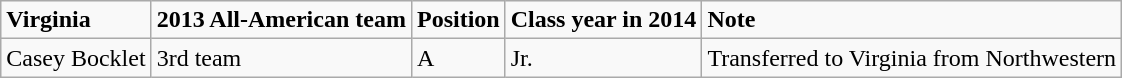<table class="wikitable">
<tr style="text-align:left;">
<td><strong>Virginia</strong></td>
<td><strong>2013 All-American team</strong></td>
<td><strong>Position</strong></td>
<td><strong>Class year in 2014</strong></td>
<td><strong>Note</strong></td>
</tr>
<tr style="text-align:left;">
<td>Casey Bocklet</td>
<td>3rd team</td>
<td>A</td>
<td>Jr.</td>
<td>Transferred to Virginia from Northwestern</td>
</tr>
</table>
